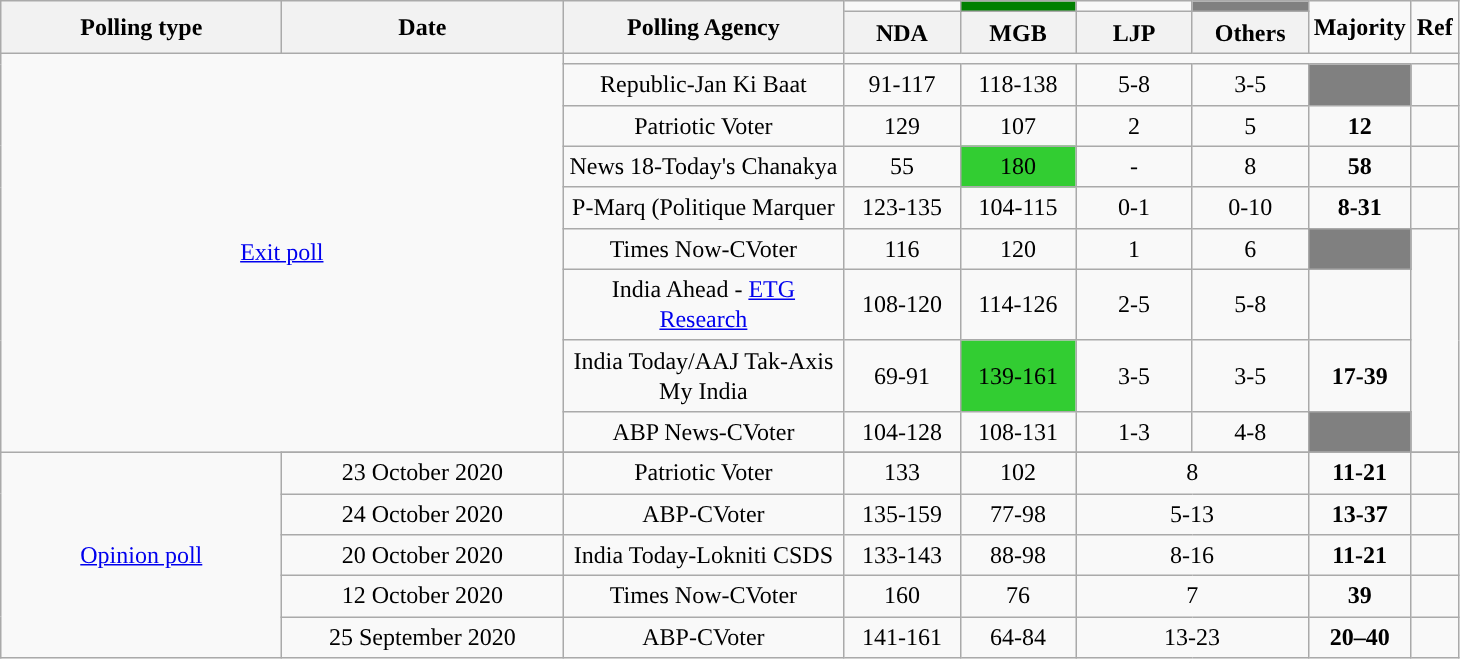<table class="wikitable sortable" style="text-align:center;line-height:20px;">
<tr>
<th rowspan="2" class="wikitable" style="width:180px;">Polling type</th>
<th rowspan="2" class="wikitable" style="width:180px;">Date</th>
<th rowspan="2" class="wikitable" style="width:180px;">Polling Agency</th>
<td></td>
<td bgcolor=#008000></td>
<td></td>
<td style="background:gray;"></td>
<td rowspan="2"><strong>Majority</strong></td>
<td rowspan="2"><strong>Ref</strong></td>
</tr>
<tr>
<th class="wikitable" style="width:70px;">NDA</th>
<th class="wikitable" style="width:70px;">MGB</th>
<th class="wikitable" style="width:70px;">LJP</th>
<th class="wikitable" style="width:70px;">Others</th>
</tr>
<tr>
<td colspan="2" rowspan="9"><a href='#'>Exit poll</a></td>
<td></td>
</tr>
<tr>
<td>Republic-Jan Ki Baat</td>
<td>91-117</td>
<td>118-138</td>
<td>5-8</td>
<td>3-5</td>
<td style="background: grey; color:white"></td>
<td rowspan="1"></td>
</tr>
<tr>
<td>Patriotic Voter</td>
<td>129</td>
<td>107</td>
<td>2</td>
<td>5</td>
<td style="background:"><span><strong>12 </strong></span></td>
<td rowspan="1"></td>
</tr>
<tr>
<td>News 18-Today's Chanakya</td>
<td>55</td>
<td style="background:#32cd32;">180</td>
<td>-</td>
<td>8</td>
<td style="background:"><span><strong>58</strong></span></td>
<td rowspan = "1"></td>
</tr>
<tr>
<td>P-Marq (Politique Marquer</td>
<td>123-135</td>
<td>104-115</td>
<td>0-1</td>
<td>0-10</td>
<td style="background:"><span><strong>8-31 </strong></span></td>
<td rowspan="1"></td>
</tr>
<tr>
<td>Times Now-CVoter</td>
<td>116</td>
<td>120</td>
<td>1</td>
<td>6</td>
<td style="background: grey; color:white"></td>
<td rowspan="4"></td>
</tr>
<tr>
<td>India Ahead - <a href='#'>ETG Research</a></td>
<td>108-120</td>
<td>114-126</td>
<td>2-5</td>
<td>5-8</td>
<td></td>
</tr>
<tr>
<td>India Today/AAJ Tak-Axis My India</td>
<td>69-91</td>
<td style="background:#32cd32;">139-161</td>
<td>3-5</td>
<td>3-5</td>
<td style="background:"><span><strong>17-39 </strong></span></td>
</tr>
<tr>
<td>ABP News-CVoter</td>
<td>104-128</td>
<td>108-131</td>
<td>1-3</td>
<td>4-8</td>
<td style="background: grey; color:white"></td>
</tr>
<tr>
<td rowspan="6"><a href='#'>Opinion poll</a></td>
</tr>
<tr>
<td>23 October 2020</td>
<td>Patriotic Voter</td>
<td>133</td>
<td>102</td>
<td Colspan=2>8</td>
<td style="background:"><span><strong>11-21</strong></span></td>
<td></td>
</tr>
<tr>
<td>24 October 2020</td>
<td>ABP-CVoter</td>
<td>135-159</td>
<td>77-98</td>
<td colspan="2">5-13</td>
<td style="background:"><span><strong>13-37</strong></span></td>
<td></td>
</tr>
<tr>
<td>20 October 2020</td>
<td>India Today-Lokniti CSDS</td>
<td>133-143</td>
<td>88-98</td>
<td Colspan=2>8-16</td>
<td style="background:"><span><strong>11-21</strong></span></td>
<td></td>
</tr>
<tr>
<td>12 October 2020</td>
<td>Times Now-CVoter</td>
<td>160</td>
<td>76</td>
<td Colspan=2>7</td>
<td style="background:"><span><strong>39</strong></span></td>
<td></td>
</tr>
<tr>
<td>25 September 2020</td>
<td>ABP-CVoter</td>
<td>141-161</td>
<td>64-84</td>
<td Colspan=2>13-23</td>
<td style="background:"><span><strong>20–40</strong></span></td>
<td></td>
</tr>
</table>
